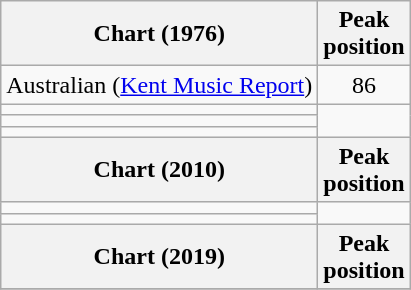<table class="wikitable plainrowheaders sortable">
<tr>
<th align="left">Chart (1976)</th>
<th align="center">Peak<br>position</th>
</tr>
<tr>
<td>Australian (<a href='#'>Kent Music Report</a>)</td>
<td style="text-align:center;">86</td>
</tr>
<tr>
<td></td>
</tr>
<tr>
<td></td>
</tr>
<tr>
<td></td>
</tr>
<tr>
<th align="left">Chart (2010)</th>
<th align="center">Peak<br>position</th>
</tr>
<tr>
<td></td>
</tr>
<tr>
<td></td>
</tr>
<tr>
<th align="left">Chart (2019)</th>
<th align="center">Peak<br>position</th>
</tr>
<tr>
</tr>
</table>
